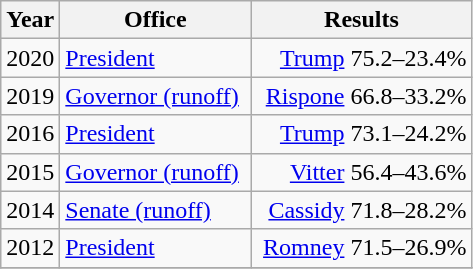<table class=wikitable>
<tr>
<th width="30">Year</th>
<th width="120">Office</th>
<th width="140">Results</th>
</tr>
<tr>
<td>2020</td>
<td><a href='#'>President</a></td>
<td align="right" ><a href='#'>Trump</a> 75.2–23.4%</td>
</tr>
<tr>
<td>2019</td>
<td><a href='#'>Governor (runoff)</a></td>
<td align="right" ><a href='#'>Rispone</a> 66.8–33.2%</td>
</tr>
<tr>
<td>2016</td>
<td><a href='#'>President</a></td>
<td align="right" ><a href='#'>Trump</a> 73.1–24.2%</td>
</tr>
<tr>
<td>2015</td>
<td><a href='#'>Governor (runoff)</a></td>
<td align="right" ><a href='#'>Vitter</a> 56.4–43.6%</td>
</tr>
<tr>
<td>2014</td>
<td><a href='#'>Senate (runoff)</a></td>
<td align="right" ><a href='#'>Cassidy</a> 71.8–28.2%</td>
</tr>
<tr>
<td>2012</td>
<td><a href='#'>President</a></td>
<td align="right" ><a href='#'>Romney</a> 71.5–26.9%</td>
</tr>
<tr>
</tr>
</table>
